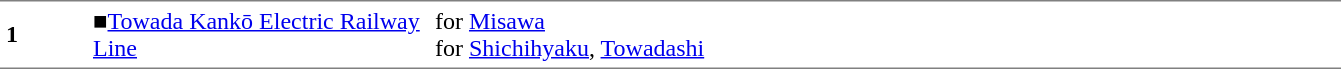<table table border=0 cellspacing=0 cellpadding=4>
<tr>
<td style="border-top:solid 1px gray; border-bottom:solid 1px gray;" width=50px><strong>1</strong></td>
<td style="border-top:solid 1px gray; border-bottom:solid 1px gray;" width=220px><span>■</span><a href='#'>Towada Kankō Electric Railway Line</a></td>
<td style="border-top:solid 1px gray; border-bottom:solid 1px gray;" width=600px>for <a href='#'>Misawa</a><br>for <a href='#'>Shichihyaku</a>, <a href='#'>Towadashi</a></td>
</tr>
</table>
